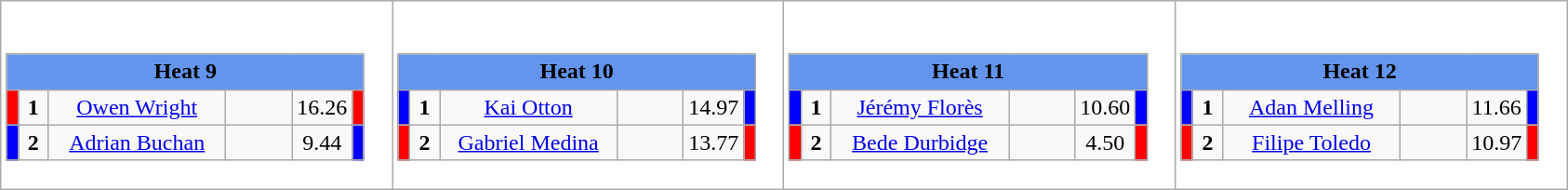<table class="wikitable" style="background:#fff;">
<tr>
<td><div><br><table class="wikitable">
<tr>
<td colspan="6"  style="text-align:center; background:#6495ed;"><strong>Heat 9</strong></td>
</tr>
<tr>
<td style="width:01px; background: #f00;"></td>
<td style="width:14px; text-align:center;"><strong>1</strong></td>
<td style="width:120px; text-align:center;"><a href='#'>Owen Wright</a></td>
<td style="width:40px; text-align:center;"></td>
<td style="width:20px; text-align:center;">16.26</td>
<td style="width:01px; background: #f00;"></td>
</tr>
<tr>
<td style="width:01px; background: #00f;"></td>
<td style="width:14px; text-align:center;"><strong>2</strong></td>
<td style="width:120px; text-align:center;"><a href='#'>Adrian Buchan</a></td>
<td style="width:40px; text-align:center;"></td>
<td style="width:20px; text-align:center;">9.44</td>
<td style="width:01px; background: #00f;"></td>
</tr>
</table>
</div></td>
<td><div><br><table class="wikitable">
<tr>
<td colspan="6"  style="text-align:center; background:#6495ed;"><strong>Heat 10</strong></td>
</tr>
<tr>
<td style="width:01px; background: #00f;"></td>
<td style="width:14px; text-align:center;"><strong>1</strong></td>
<td style="width:120px; text-align:center;"><a href='#'>Kai Otton</a></td>
<td style="width:40px; text-align:center;"></td>
<td style="width:20px; text-align:center;">14.97</td>
<td style="width:01px; background: #00f;"></td>
</tr>
<tr>
<td style="width:01px; background: #f00;"></td>
<td style="width:14px; text-align:center;"><strong>2</strong></td>
<td style="width:120px; text-align:center;"><a href='#'>Gabriel Medina</a></td>
<td style="width:40px; text-align:center;"></td>
<td style="width:20px; text-align:center;">13.77</td>
<td style="width:01px; background: #f00;"></td>
</tr>
</table>
</div></td>
<td><div><br><table class="wikitable">
<tr>
<td colspan="6"  style="text-align:center; background:#6495ed;"><strong>Heat 11</strong></td>
</tr>
<tr>
<td style="width:01px; background: #00f;"></td>
<td style="width:14px; text-align:center;"><strong>1</strong></td>
<td style="width:120px; text-align:center;"><a href='#'>Jérémy Florès</a></td>
<td style="width:40px; text-align:center;"></td>
<td style="width:20px; text-align:center;">10.60</td>
<td style="width:01px; background: #00f;"></td>
</tr>
<tr>
<td style="width:01px; background: #f00;"></td>
<td style="width:14px; text-align:center;"><strong>2</strong></td>
<td style="width:120px; text-align:center;"><a href='#'>Bede Durbidge</a></td>
<td style="width:40px; text-align:center;"></td>
<td style="width:20px; text-align:center;">4.50</td>
<td style="width:01px; background: #f00;"></td>
</tr>
</table>
</div></td>
<td><div><br><table class="wikitable">
<tr>
<td colspan="6"  style="text-align:center; background:#6495ed;"><strong>Heat 12</strong></td>
</tr>
<tr>
<td style="width:01px; background: #00f;"></td>
<td style="width:14px; text-align:center;"><strong>1</strong></td>
<td style="width:120px; text-align:center;"><a href='#'>Adan Melling</a></td>
<td style="width:40px; text-align:center;"></td>
<td style="width:20px; text-align:center;">11.66</td>
<td style="width:01px; background: #00f;"></td>
</tr>
<tr>
<td style="width:01px; background: #f00;"></td>
<td style="width:14px; text-align:center;"><strong>2</strong></td>
<td style="width:120px; text-align:center;"><a href='#'>Filipe Toledo</a></td>
<td style="width:40px; text-align:center;"></td>
<td style="width:20px; text-align:center;">10.97</td>
<td style="width:01px; background: #f00;"></td>
</tr>
</table>
</div></td>
</tr>
</table>
